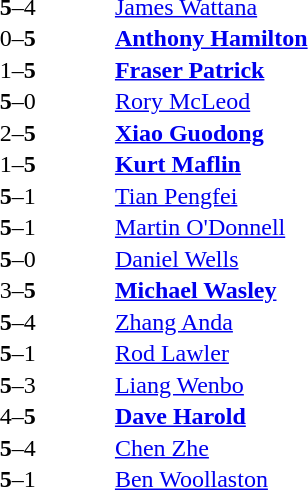<table width="100%" cellspacing="1">
<tr>
<th width=45%></th>
<th width=10%></th>
<th width=45%></th>
<td></td>
</tr>
<tr>
<td><strong></strong></td>
<td align=center><strong>5</strong>–4</td>
<td> <a href='#'>James Wattana</a></td>
</tr>
<tr>
<td></td>
<td align=center>0–<strong>5</strong></td>
<td> <strong><a href='#'>Anthony Hamilton</a></strong></td>
</tr>
<tr>
<td></td>
<td align=center>1–<strong>5</strong></td>
<td> <strong><a href='#'>Fraser Patrick</a></strong></td>
</tr>
<tr>
<td><strong></strong></td>
<td align=center><strong>5</strong>–0</td>
<td> <a href='#'>Rory McLeod</a></td>
</tr>
<tr>
<td></td>
<td align=center>2–<strong>5</strong></td>
<td> <strong><a href='#'>Xiao Guodong</a></strong></td>
</tr>
<tr>
<td></td>
<td align=center>1–<strong>5</strong></td>
<td> <strong><a href='#'>Kurt Maflin</a></strong></td>
</tr>
<tr>
<td><strong></strong></td>
<td align=center><strong>5</strong>–1</td>
<td> <a href='#'>Tian Pengfei</a></td>
</tr>
<tr>
<td><strong></strong></td>
<td align=center><strong>5</strong>–1</td>
<td> <a href='#'>Martin O'Donnell</a></td>
</tr>
<tr>
<td><strong></strong></td>
<td align=center><strong>5</strong>–0</td>
<td> <a href='#'>Daniel Wells</a></td>
</tr>
<tr>
<td></td>
<td align=center>3–<strong>5</strong></td>
<td> <strong><a href='#'>Michael Wasley</a></strong></td>
</tr>
<tr>
<td><strong></strong></td>
<td align=center><strong>5</strong>–4</td>
<td> <a href='#'>Zhang Anda</a></td>
</tr>
<tr>
<td><strong></strong></td>
<td align=center><strong>5</strong>–1</td>
<td> <a href='#'>Rod Lawler</a></td>
</tr>
<tr>
<td><strong></strong></td>
<td align=center><strong>5</strong>–3</td>
<td> <a href='#'>Liang Wenbo</a></td>
</tr>
<tr>
<td></td>
<td align=center>4–<strong>5</strong></td>
<td> <strong><a href='#'>Dave Harold</a></strong></td>
</tr>
<tr>
<td><strong></strong></td>
<td align=center><strong>5</strong>–4</td>
<td> <a href='#'>Chen Zhe</a></td>
</tr>
<tr>
<td><strong></strong></td>
<td align=center><strong>5</strong>–1</td>
<td> <a href='#'>Ben Woollaston</a></td>
</tr>
</table>
